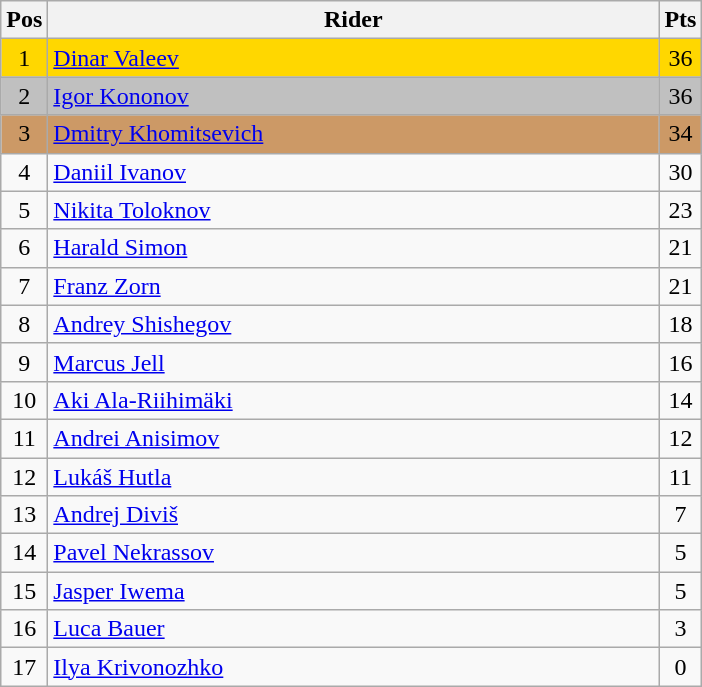<table class="wikitable" style="font-size: 100%">
<tr>
<th width=20>Pos</th>
<th width=400>Rider</th>
<th width=20>Pts</th>
</tr>
<tr align=center style="background-color: gold;">
<td>1</td>
<td align="left"> <a href='#'>Dinar Valeev</a></td>
<td>36</td>
</tr>
<tr align=center style="background-color: silver;">
<td>2</td>
<td align="left"> <a href='#'>Igor Kononov</a></td>
<td>36</td>
</tr>
<tr align=center style="background-color: #cc9966;">
<td>3</td>
<td align="left"> <a href='#'>Dmitry Khomitsevich</a></td>
<td>34</td>
</tr>
<tr align=center>
<td>4</td>
<td align="left"> <a href='#'>Daniil Ivanov</a></td>
<td>30</td>
</tr>
<tr align=center>
<td>5</td>
<td align="left"> <a href='#'>Nikita Toloknov</a></td>
<td>23</td>
</tr>
<tr align=center>
<td>6</td>
<td align="left"> <a href='#'>Harald Simon</a></td>
<td>21</td>
</tr>
<tr align=center>
<td>7</td>
<td align="left"> <a href='#'>Franz Zorn</a></td>
<td>21</td>
</tr>
<tr align=center>
<td>8</td>
<td align="left"> <a href='#'>Andrey Shishegov</a></td>
<td>18</td>
</tr>
<tr align=center>
<td>9</td>
<td align="left"> <a href='#'>Marcus Jell</a></td>
<td>16</td>
</tr>
<tr align=center>
<td>10</td>
<td align="left"> <a href='#'>Aki Ala-Riihimäki</a></td>
<td>14</td>
</tr>
<tr align=center>
<td>11</td>
<td align="left"> <a href='#'>Andrei Anisimov</a></td>
<td>12</td>
</tr>
<tr align=center>
<td>12</td>
<td align="left"> <a href='#'>Lukáš Hutla</a></td>
<td>11</td>
</tr>
<tr align=center>
<td>13</td>
<td align="left"> <a href='#'>Andrej Diviš</a></td>
<td>7</td>
</tr>
<tr align=center>
<td>14</td>
<td align="left"> <a href='#'>Pavel Nekrassov</a></td>
<td>5</td>
</tr>
<tr align=center>
<td>15</td>
<td align="left"> <a href='#'>Jasper Iwema</a></td>
<td>5</td>
</tr>
<tr align=center>
<td>16</td>
<td align="left"> <a href='#'>Luca Bauer</a></td>
<td>3</td>
</tr>
<tr align=center>
<td>17</td>
<td align="left"> <a href='#'>Ilya Krivonozhko</a></td>
<td>0</td>
</tr>
</table>
